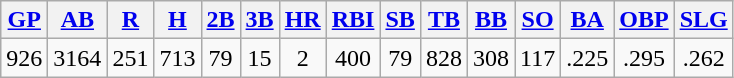<table class="wikitable">
<tr>
<th><a href='#'>GP</a></th>
<th><a href='#'>AB</a></th>
<th><a href='#'>R</a></th>
<th><a href='#'>H</a></th>
<th><a href='#'>2B</a></th>
<th><a href='#'>3B</a></th>
<th><a href='#'>HR</a></th>
<th><a href='#'>RBI</a></th>
<th><a href='#'>SB</a></th>
<th><a href='#'>TB</a></th>
<th><a href='#'>BB</a></th>
<th><a href='#'>SO</a></th>
<th><a href='#'>BA</a></th>
<th><a href='#'>OBP</a></th>
<th><a href='#'>SLG</a></th>
</tr>
<tr align=center>
<td>926</td>
<td>3164</td>
<td>251</td>
<td>713</td>
<td>79</td>
<td>15</td>
<td>2</td>
<td>400</td>
<td>79</td>
<td>828</td>
<td>308</td>
<td>117</td>
<td>.225</td>
<td>.295</td>
<td>.262</td>
</tr>
</table>
